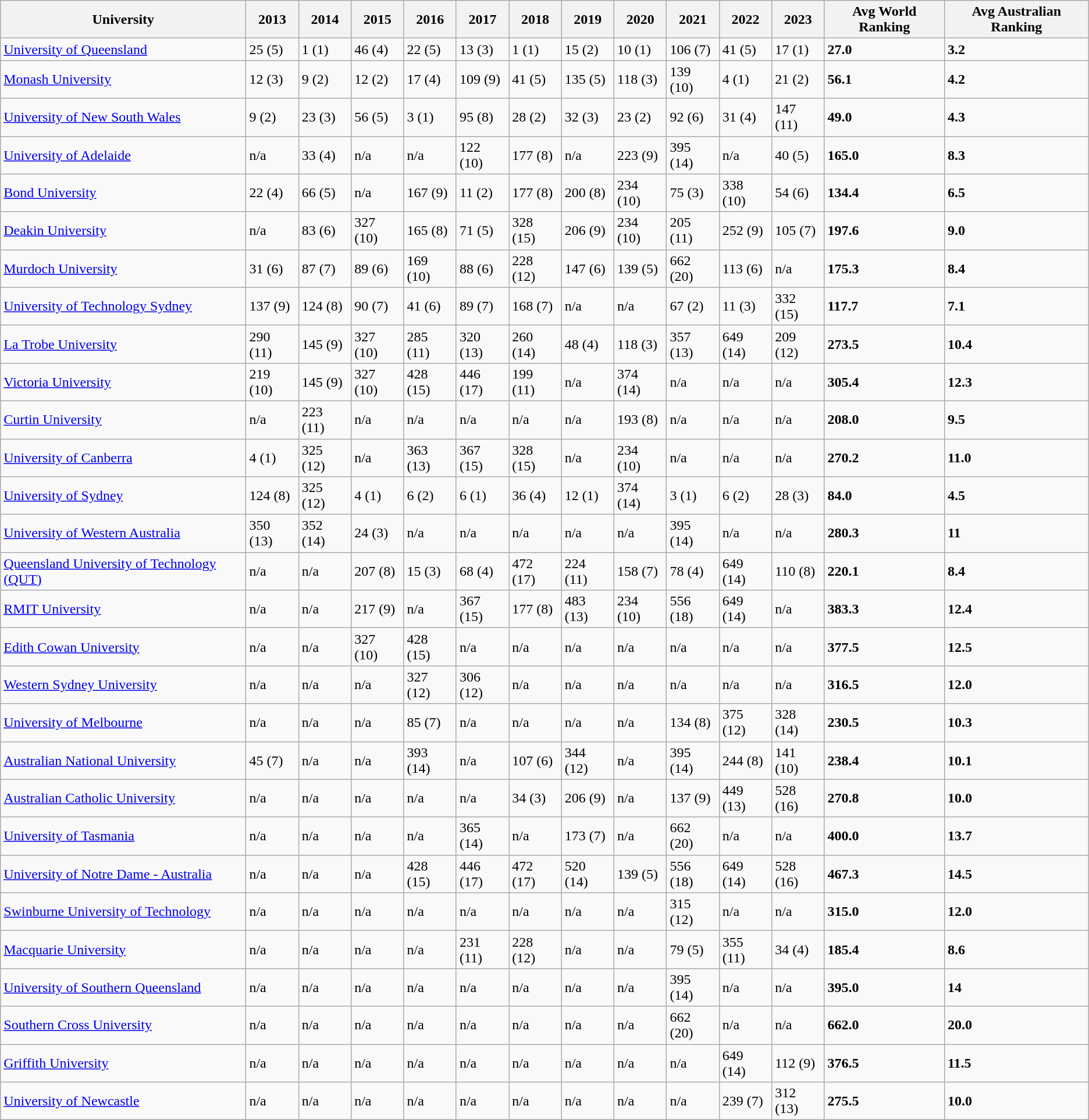<table class="wikitable sortable">
<tr>
<th>University</th>
<th>2013</th>
<th>2014</th>
<th>2015</th>
<th>2016</th>
<th>2017</th>
<th>2018</th>
<th>2019</th>
<th>2020</th>
<th>2021</th>
<th>2022</th>
<th>2023</th>
<th>Avg World Ranking</th>
<th>Avg Australian Ranking</th>
</tr>
<tr>
<td><a href='#'>University of Queensland</a></td>
<td>25 (5)</td>
<td>1 (1)</td>
<td>46 (4)</td>
<td>22 (5)</td>
<td>13 (3)</td>
<td>1 (1)</td>
<td>15 (2)</td>
<td>10 (1)</td>
<td>106 (7)</td>
<td>41 (5)</td>
<td>17 (1)</td>
<td><strong>27.0</strong></td>
<td><strong>3.2</strong></td>
</tr>
<tr>
<td><a href='#'>Monash University</a></td>
<td>12 (3)</td>
<td>9 (2)</td>
<td>12 (2)</td>
<td>17 (4)</td>
<td>109 (9)</td>
<td>41 (5)</td>
<td>135 (5)</td>
<td>118 (3)</td>
<td>139 (10)</td>
<td>4 (1)</td>
<td>21 (2)</td>
<td><strong>56.1</strong></td>
<td><strong>4.2</strong></td>
</tr>
<tr>
<td><a href='#'>University of New South Wales</a></td>
<td>9 (2)</td>
<td>23 (3)</td>
<td>56 (5)</td>
<td>3 (1)</td>
<td>95 (8)</td>
<td>28 (2)</td>
<td>32 (3)</td>
<td>23 (2)</td>
<td>92 (6)</td>
<td>31 (4)</td>
<td>147 (11)</td>
<td><strong>49.0</strong></td>
<td><strong>4.3</strong></td>
</tr>
<tr>
<td><a href='#'>University of Adelaide</a></td>
<td>n/a</td>
<td>33 (4)</td>
<td>n/a</td>
<td>n/a</td>
<td>122 (10)</td>
<td>177 (8)</td>
<td>n/a</td>
<td>223 (9)</td>
<td>395 (14)</td>
<td>n/a</td>
<td>40 (5)</td>
<td><strong>165.0</strong></td>
<td><strong>8.3</strong></td>
</tr>
<tr>
<td><a href='#'>Bond University</a></td>
<td>22 (4)</td>
<td>66 (5)</td>
<td>n/a</td>
<td>167 (9)</td>
<td>11 (2)</td>
<td>177 (8)</td>
<td>200 (8)</td>
<td>234 (10)</td>
<td>75 (3)</td>
<td>338 (10)</td>
<td>54 (6)</td>
<td><strong>134.4</strong></td>
<td><strong>6.5</strong></td>
</tr>
<tr>
<td><a href='#'>Deakin University</a></td>
<td>n/a</td>
<td>83 (6)</td>
<td>327 (10)</td>
<td>165 (8)</td>
<td>71 (5)</td>
<td>328 (15)</td>
<td>206 (9)</td>
<td>234 (10)</td>
<td>205 (11)</td>
<td>252 (9)</td>
<td>105 (7)</td>
<td><strong>197.6</strong></td>
<td><strong>9.0</strong></td>
</tr>
<tr>
<td><a href='#'>Murdoch University</a></td>
<td>31 (6)</td>
<td>87 (7)</td>
<td>89 (6)</td>
<td>169 (10)</td>
<td>88 (6)</td>
<td>228 (12)</td>
<td>147 (6)</td>
<td>139 (5)</td>
<td>662 (20)</td>
<td>113 (6)</td>
<td>n/a</td>
<td><strong>175.3</strong></td>
<td><strong>8.4</strong></td>
</tr>
<tr>
<td><a href='#'>University of Technology Sydney</a></td>
<td>137 (9)</td>
<td>124 (8)</td>
<td>90 (7)</td>
<td>41 (6)</td>
<td>89 (7)</td>
<td>168 (7)</td>
<td>n/a</td>
<td>n/a</td>
<td>67 (2)</td>
<td>11 (3)</td>
<td>332 (15)</td>
<td><strong>117.7</strong></td>
<td><strong>7.1</strong></td>
</tr>
<tr>
<td><a href='#'>La Trobe University</a></td>
<td>290 (11)</td>
<td>145 (9)</td>
<td>327 (10)</td>
<td>285 (11)</td>
<td>320 (13)</td>
<td>260 (14)</td>
<td>48 (4)</td>
<td>118 (3)</td>
<td>357 (13)</td>
<td>649 (14)</td>
<td>209 (12)</td>
<td><strong>273.5</strong></td>
<td><strong>10.4</strong></td>
</tr>
<tr>
<td><a href='#'>Victoria University</a></td>
<td>219 (10)</td>
<td>145 (9)</td>
<td>327 (10)</td>
<td>428 (15)</td>
<td>446 (17)</td>
<td>199 (11)</td>
<td>n/a</td>
<td>374 (14)</td>
<td>n/a</td>
<td>n/a</td>
<td>n/a</td>
<td><strong>305.4</strong></td>
<td><strong>12.3</strong></td>
</tr>
<tr>
<td><a href='#'>Curtin University</a></td>
<td>n/a</td>
<td>223 (11)</td>
<td>n/a</td>
<td>n/a</td>
<td>n/a</td>
<td>n/a</td>
<td>n/a</td>
<td>193 (8)</td>
<td>n/a</td>
<td>n/a</td>
<td>n/a</td>
<td><strong>208.0</strong></td>
<td><strong>9.5</strong></td>
</tr>
<tr>
<td><a href='#'>University of Canberra</a></td>
<td>4 (1)</td>
<td>325 (12)</td>
<td>n/a</td>
<td>363 (13)</td>
<td>367 (15)</td>
<td>328 (15)</td>
<td>n/a</td>
<td>234 (10)</td>
<td>n/a</td>
<td>n/a</td>
<td>n/a</td>
<td><strong>270.2</strong></td>
<td><strong>11.0</strong></td>
</tr>
<tr>
<td><a href='#'>University of Sydney</a></td>
<td>124 (8)</td>
<td>325 (12)</td>
<td>4 (1)</td>
<td>6 (2)</td>
<td>6 (1)</td>
<td>36 (4)</td>
<td>12 (1)</td>
<td>374 (14)</td>
<td>3 (1)</td>
<td>6 (2)</td>
<td>28 (3)</td>
<td><strong>84.0</strong></td>
<td><strong>4.5</strong></td>
</tr>
<tr>
<td><a href='#'>University of Western Australia</a></td>
<td>350 (13)</td>
<td>352 (14)</td>
<td>24 (3)</td>
<td>n/a</td>
<td>n/a</td>
<td>n/a</td>
<td>n/a</td>
<td>n/a</td>
<td>395 (14)</td>
<td>n/a</td>
<td>n/a</td>
<td><strong>280.3</strong></td>
<td><strong>11</strong></td>
</tr>
<tr>
<td><a href='#'>Queensland University of Technology (QUT)</a></td>
<td>n/a</td>
<td>n/a</td>
<td>207 (8)</td>
<td>15 (3)</td>
<td>68 (4)</td>
<td>472 (17)</td>
<td>224 (11)</td>
<td>158 (7)</td>
<td>78 (4)</td>
<td>649 (14)</td>
<td>110 (8)</td>
<td><strong>220.1</strong></td>
<td><strong>8.4</strong></td>
</tr>
<tr>
<td><a href='#'>RMIT University</a></td>
<td>n/a</td>
<td>n/a</td>
<td>217 (9)</td>
<td>n/a</td>
<td>367 (15)</td>
<td>177 (8)</td>
<td>483 (13)</td>
<td>234 (10)</td>
<td>556 (18)</td>
<td>649 (14)</td>
<td>n/a</td>
<td><strong>383.3</strong></td>
<td><strong>12.4</strong></td>
</tr>
<tr>
<td><a href='#'>Edith Cowan University</a></td>
<td>n/a</td>
<td>n/a</td>
<td>327 (10)</td>
<td>428 (15)</td>
<td>n/a</td>
<td>n/a</td>
<td>n/a</td>
<td>n/a</td>
<td>n/a</td>
<td>n/a</td>
<td>n/a</td>
<td><strong>377.5</strong></td>
<td><strong>12.5</strong></td>
</tr>
<tr>
<td><a href='#'>Western Sydney University</a></td>
<td>n/a</td>
<td>n/a</td>
<td>n/a</td>
<td>327 (12)</td>
<td>306 (12)</td>
<td>n/a</td>
<td>n/a</td>
<td>n/a</td>
<td>n/a</td>
<td>n/a</td>
<td>n/a</td>
<td><strong>316.5</strong></td>
<td><strong>12.0</strong></td>
</tr>
<tr>
<td><a href='#'>University of Melbourne</a></td>
<td>n/a</td>
<td>n/a</td>
<td>n/a</td>
<td>85 (7)</td>
<td>n/a</td>
<td>n/a</td>
<td>n/a</td>
<td>n/a</td>
<td>134 (8)</td>
<td>375 (12)</td>
<td>328 (14)</td>
<td><strong>230.5</strong></td>
<td><strong>10.3</strong></td>
</tr>
<tr>
<td><a href='#'>Australian National University</a></td>
<td>45 (7)</td>
<td>n/a</td>
<td>n/a</td>
<td>393 (14)</td>
<td>n/a</td>
<td>107 (6)</td>
<td>344 (12)</td>
<td>n/a</td>
<td>395 (14)</td>
<td>244 (8)</td>
<td>141 (10)</td>
<td><strong>238.4</strong></td>
<td><strong>10.1</strong></td>
</tr>
<tr>
<td><a href='#'>Australian Catholic University</a></td>
<td>n/a</td>
<td>n/a</td>
<td>n/a</td>
<td>n/a</td>
<td>n/a</td>
<td>34 (3)</td>
<td>206 (9)</td>
<td>n/a</td>
<td>137 (9)</td>
<td>449 (13)</td>
<td>528 (16)</td>
<td><strong>270.8</strong></td>
<td><strong>10.0</strong></td>
</tr>
<tr>
<td><a href='#'>University of Tasmania</a></td>
<td>n/a</td>
<td>n/a</td>
<td>n/a</td>
<td>n/a</td>
<td>365 (14)</td>
<td>n/a</td>
<td>173 (7)</td>
<td>n/a</td>
<td>662 (20)</td>
<td>n/a</td>
<td>n/a</td>
<td><strong>400.0</strong></td>
<td><strong>13.7</strong></td>
</tr>
<tr>
<td><a href='#'>University of Notre Dame - Australia</a></td>
<td>n/a</td>
<td>n/a</td>
<td>n/a</td>
<td>428 (15)</td>
<td>446 (17)</td>
<td>472 (17)</td>
<td>520 (14)</td>
<td>139 (5)</td>
<td>556 (18)</td>
<td>649 (14)</td>
<td>528 (16)</td>
<td><strong>467.3</strong></td>
<td><strong>14.5</strong></td>
</tr>
<tr>
<td><a href='#'>Swinburne University of Technology</a></td>
<td>n/a</td>
<td>n/a</td>
<td>n/a</td>
<td>n/a</td>
<td>n/a</td>
<td>n/a</td>
<td>n/a</td>
<td>n/a</td>
<td>315 (12)</td>
<td>n/a</td>
<td>n/a</td>
<td><strong>315.0</strong></td>
<td><strong>12.0</strong></td>
</tr>
<tr>
<td><a href='#'>Macquarie University</a></td>
<td>n/a</td>
<td>n/a</td>
<td>n/a</td>
<td>n/a</td>
<td>231 (11)</td>
<td>228 (12)</td>
<td>n/a</td>
<td>n/a</td>
<td>79 (5)</td>
<td>355 (11)</td>
<td>34 (4)</td>
<td><strong>185.4</strong></td>
<td><strong>8.6</strong></td>
</tr>
<tr>
<td><a href='#'>University of Southern Queensland</a></td>
<td>n/a</td>
<td>n/a</td>
<td>n/a</td>
<td>n/a</td>
<td>n/a</td>
<td>n/a</td>
<td>n/a</td>
<td>n/a</td>
<td>395 (14)</td>
<td>n/a</td>
<td>n/a</td>
<td><strong>395.0</strong></td>
<td><strong>14</strong></td>
</tr>
<tr>
<td><a href='#'>Southern Cross University</a></td>
<td>n/a</td>
<td>n/a</td>
<td>n/a</td>
<td>n/a</td>
<td>n/a</td>
<td>n/a</td>
<td>n/a</td>
<td>n/a</td>
<td>662 (20)</td>
<td>n/a</td>
<td>n/a</td>
<td><strong>662.0</strong></td>
<td><strong>20.0</strong></td>
</tr>
<tr>
<td><a href='#'>Griffith University</a></td>
<td>n/a</td>
<td>n/a</td>
<td>n/a</td>
<td>n/a</td>
<td>n/a</td>
<td>n/a</td>
<td>n/a</td>
<td>n/a</td>
<td>n/a</td>
<td>649 (14)</td>
<td>112 (9)</td>
<td><strong>376.5</strong></td>
<td><strong>11.5</strong></td>
</tr>
<tr>
<td><a href='#'>University of Newcastle</a></td>
<td>n/a</td>
<td>n/a</td>
<td>n/a</td>
<td>n/a</td>
<td>n/a</td>
<td>n/a</td>
<td>n/a</td>
<td>n/a</td>
<td>n/a</td>
<td>239 (7)</td>
<td>312 (13)</td>
<td><strong>275.5</strong></td>
<td><strong>10.0</strong></td>
</tr>
</table>
